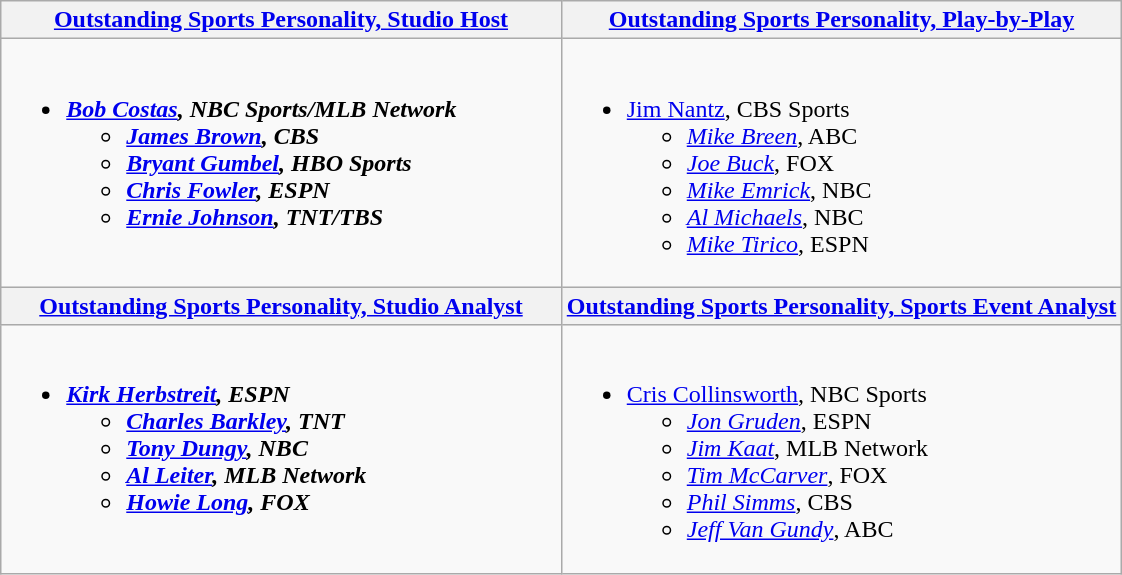<table class=wikitable>
<tr>
<th style="width:50%"><a href='#'>Outstanding Sports Personality, Studio Host</a></th>
<th style="width:50%"><a href='#'>Outstanding Sports Personality, Play-by-Play</a></th>
</tr>
<tr>
<td valign="top"><br><ul><li><strong><em><a href='#'>Bob Costas</a><em>, NBC Sports/MLB Network<strong><ul><li></em><a href='#'>James Brown</a><em>, CBS</li><li></em><a href='#'>Bryant Gumbel</a><em>, HBO Sports</li><li></em><a href='#'>Chris Fowler</a><em>, ESPN</li><li></em><a href='#'>Ernie Johnson</a><em>, TNT/TBS</li></ul></li></ul></td>
<td valign="top"><br><ul><li></em></strong><a href='#'>Jim Nantz</a></em>, CBS Sports</strong><ul><li><em><a href='#'>Mike Breen</a></em>, ABC</li><li><em><a href='#'>Joe Buck</a></em>, FOX</li><li><em><a href='#'>Mike Emrick</a></em>, NBC</li><li><em><a href='#'>Al Michaels</a></em>, NBC</li><li><em><a href='#'>Mike Tirico</a></em>, ESPN</li></ul></li></ul></td>
</tr>
<tr>
<th style="width:50%"><a href='#'>Outstanding Sports Personality, Studio Analyst</a></th>
<th style="width:50%"><a href='#'>Outstanding Sports Personality, Sports Event Analyst</a></th>
</tr>
<tr>
<td valign="top"><br><ul><li><strong><em><a href='#'>Kirk Herbstreit</a><em>, ESPN<strong><ul><li></em><a href='#'>Charles Barkley</a><em>, TNT</li><li></em><a href='#'>Tony Dungy</a><em>, NBC</li><li></em><a href='#'>Al Leiter</a><em>, MLB Network</li><li></em><a href='#'>Howie Long</a><em>, FOX</li></ul></li></ul></td>
<td valign="top"><br><ul><li></em></strong><a href='#'>Cris Collinsworth</a></em>, NBC Sports</strong><ul><li><em><a href='#'>Jon Gruden</a></em>, ESPN</li><li><em><a href='#'>Jim Kaat</a></em>, MLB Network</li><li><em><a href='#'>Tim McCarver</a></em>, FOX</li><li><em><a href='#'>Phil Simms</a></em>, CBS</li><li><em><a href='#'>Jeff Van Gundy</a></em>, ABC</li></ul></li></ul></td>
</tr>
</table>
